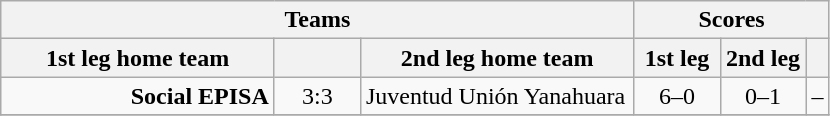<table class="wikitable" style="text-align: center;">
<tr>
<th colspan=3>Teams</th>
<th colspan=3>Scores</th>
</tr>
<tr>
<th width="175">1st leg home team</th>
<th width="50"></th>
<th width="175">2nd leg home team</th>
<th width="50">1st leg</th>
<th width="50">2nd leg</th>
<th></th>
</tr>
<tr>
<td align=right><strong>Social EPISA</strong></td>
<td>3:3</td>
<td align=left>Juventud Unión Yanahuara</td>
<td>6–0</td>
<td>0–1</td>
<td>–</td>
</tr>
<tr>
</tr>
</table>
